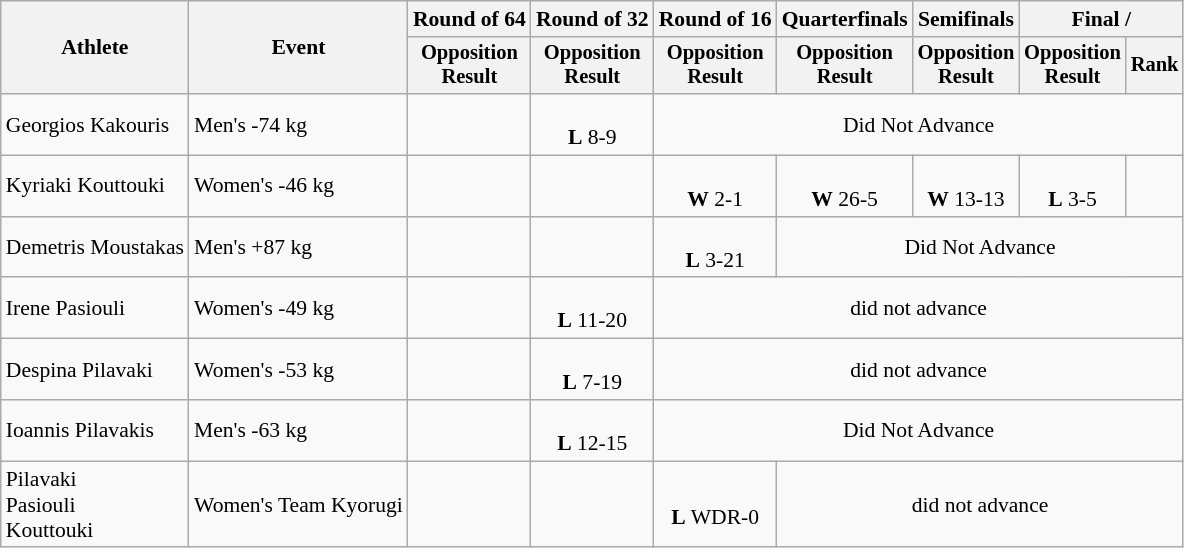<table class="wikitable" style="font-size:90%">
<tr>
<th rowspan="2">Athlete</th>
<th rowspan="2">Event</th>
<th>Round of 64</th>
<th>Round of 32</th>
<th>Round of 16</th>
<th>Quarterfinals</th>
<th>Semifinals</th>
<th colspan=2>Final / </th>
</tr>
<tr style="font-size:95%">
<th>Opposition<br>Result</th>
<th>Opposition<br>Result</th>
<th>Opposition<br>Result</th>
<th>Opposition<br>Result</th>
<th>Opposition<br>Result</th>
<th>Opposition<br>Result</th>
<th>Rank</th>
</tr>
<tr align=center>
<td align=left>Georgios Kakouris</td>
<td align=left>Men's -74 kg</td>
<td></td>
<td><br><strong>L</strong> 8-9</td>
<td colspan=5>Did Not Advance</td>
</tr>
<tr align=center>
<td align=left>Kyriaki Kouttouki</td>
<td align=left>Women's -46 kg</td>
<td></td>
<td></td>
<td><br><strong>W</strong> 2-1</td>
<td><br><strong>W</strong> 26-5</td>
<td><br><strong>W</strong> 13-13</td>
<td><br><strong>L</strong> 3-5</td>
<td></td>
</tr>
<tr align=center>
<td align=left>Demetris Moustakas</td>
<td align=left>Men's +87 kg</td>
<td></td>
<td></td>
<td><br><strong>L</strong> 3-21</td>
<td colspan=4>Did Not Advance</td>
</tr>
<tr align=center>
<td align=left>Irene Pasiouli</td>
<td align=left>Women's -49 kg</td>
<td></td>
<td><br><strong>L</strong> 11-20</td>
<td colspan=5>did not advance</td>
</tr>
<tr align=center>
<td align=left>Despina Pilavaki</td>
<td align=left>Women's -53 kg</td>
<td></td>
<td><br><strong>L</strong> 7-19</td>
<td colspan=5>did not advance</td>
</tr>
<tr align=center>
<td align=left>Ioannis Pilavakis</td>
<td align=left>Men's -63 kg</td>
<td></td>
<td><br><strong>L</strong> 12-15</td>
<td colspan=5>Did Not Advance</td>
</tr>
<tr align=center>
<td align=left>Pilavaki<br>Pasiouli<br>Kouttouki</td>
<td align=left>Women's Team Kyorugi</td>
<td></td>
<td></td>
<td><br><strong>L</strong> WDR-0</td>
<td colspan=4>did not advance</td>
</tr>
</table>
